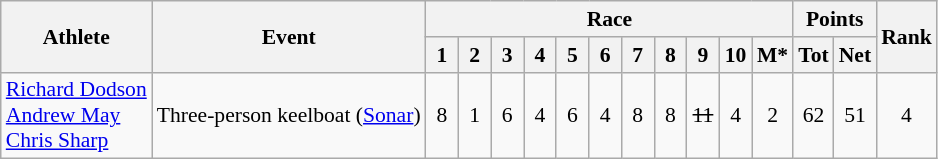<table class=wikitable style="font-size:90%">
<tr>
<th rowspan="2">Athlete</th>
<th rowspan="2">Event</th>
<th colspan="11">Race</th>
<th colspan="2">Points</th>
<th rowspan="2">Rank</th>
</tr>
<tr>
<th width="15">1</th>
<th width="15">2</th>
<th width="15">3</th>
<th width="15">4</th>
<th width="15">5</th>
<th width="15">6</th>
<th width="15">7</th>
<th width="15">8</th>
<th width="15">9</th>
<th width="15">10</th>
<th width="15">M*</th>
<th>Tot</th>
<th>Net</th>
</tr>
<tr style="text-align:center">
<td style="text-align:left"><a href='#'>Richard Dodson</a><br><a href='#'>Andrew May</a><br><a href='#'>Chris Sharp</a></td>
<td style="text-align:left">Three-person keelboat (<a href='#'>Sonar</a>)</td>
<td>8</td>
<td>1</td>
<td>6</td>
<td>4</td>
<td>6</td>
<td>4</td>
<td>8</td>
<td>8</td>
<td><s>11</s></td>
<td>4</td>
<td>2</td>
<td>62</td>
<td>51</td>
<td>4</td>
</tr>
</table>
